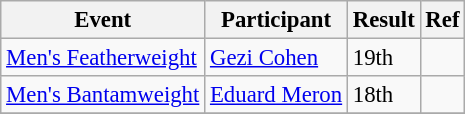<table class="wikitable" style="font-size: 95%;">
<tr>
<th>Event</th>
<th>Participant</th>
<th>Result</th>
<th>Ref</th>
</tr>
<tr>
<td><a href='#'>Men's Featherweight</a></td>
<td><a href='#'>Gezi Cohen</a></td>
<td>19th</td>
<td></td>
</tr>
<tr>
<td><a href='#'>Men's Bantamweight</a></td>
<td><a href='#'>Eduard Meron</a></td>
<td>18th</td>
<td></td>
</tr>
<tr>
</tr>
</table>
